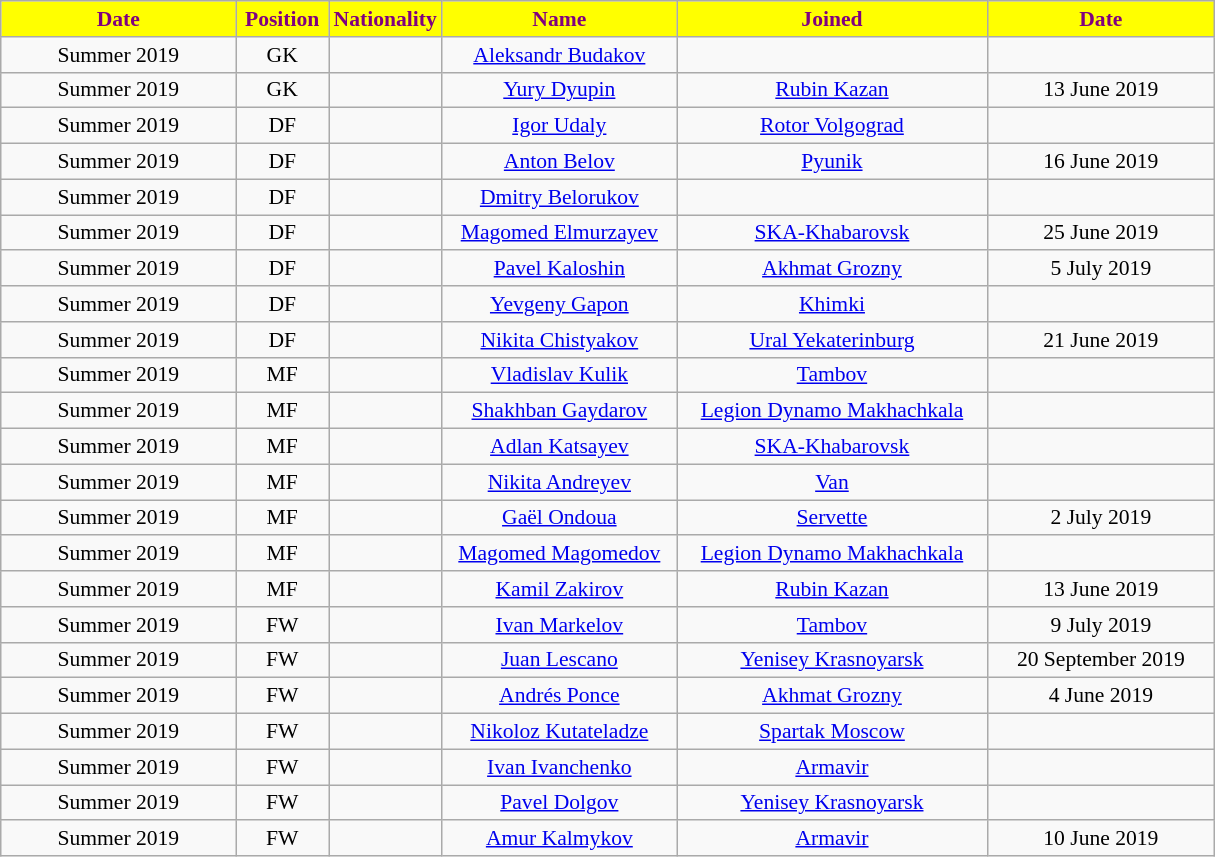<table class="wikitable"  style="text-align:center; font-size:90%; ">
<tr>
<th style="background:#ffff00; color:purple; width:150px;">Date</th>
<th style="background:#ffff00; color:purple; width:55px;">Position</th>
<th style="background:#ffff00; color:purple; width:55px;">Nationality</th>
<th style="background:#ffff00; color:purple; width:150px;">Name</th>
<th style="background:#ffff00; color:purple; width:200px;">Joined</th>
<th style="background:#ffff00; color:purple; width:145px;">Date</th>
</tr>
<tr>
<td>Summer 2019</td>
<td>GK</td>
<td></td>
<td><a href='#'>Aleksandr Budakov</a></td>
<td></td>
<td></td>
</tr>
<tr>
<td>Summer 2019</td>
<td>GK</td>
<td></td>
<td><a href='#'>Yury Dyupin</a></td>
<td><a href='#'>Rubin Kazan</a></td>
<td>13 June 2019</td>
</tr>
<tr>
<td>Summer 2019</td>
<td>DF</td>
<td></td>
<td><a href='#'>Igor Udaly</a></td>
<td><a href='#'>Rotor Volgograd</a></td>
<td></td>
</tr>
<tr>
<td>Summer 2019</td>
<td>DF</td>
<td></td>
<td><a href='#'>Anton Belov</a></td>
<td><a href='#'>Pyunik</a></td>
<td>16 June 2019</td>
</tr>
<tr>
<td>Summer 2019</td>
<td>DF</td>
<td></td>
<td><a href='#'>Dmitry Belorukov</a></td>
<td></td>
<td></td>
</tr>
<tr>
<td>Summer 2019</td>
<td>DF</td>
<td></td>
<td><a href='#'>Magomed Elmurzayev</a></td>
<td><a href='#'>SKA-Khabarovsk</a></td>
<td>25 June 2019</td>
</tr>
<tr>
<td>Summer 2019</td>
<td>DF</td>
<td></td>
<td><a href='#'>Pavel Kaloshin</a></td>
<td><a href='#'>Akhmat Grozny</a></td>
<td>5 July 2019</td>
</tr>
<tr>
<td>Summer 2019</td>
<td>DF</td>
<td></td>
<td><a href='#'>Yevgeny Gapon</a></td>
<td><a href='#'>Khimki</a></td>
<td></td>
</tr>
<tr>
<td>Summer 2019</td>
<td>DF</td>
<td></td>
<td><a href='#'>Nikita Chistyakov</a></td>
<td><a href='#'>Ural Yekaterinburg</a></td>
<td>21 June 2019</td>
</tr>
<tr>
<td>Summer 2019</td>
<td>MF</td>
<td></td>
<td><a href='#'>Vladislav Kulik</a></td>
<td><a href='#'>Tambov</a></td>
<td></td>
</tr>
<tr>
<td>Summer 2019</td>
<td>MF</td>
<td></td>
<td><a href='#'>Shakhban Gaydarov</a></td>
<td><a href='#'>Legion Dynamo Makhachkala</a></td>
<td></td>
</tr>
<tr>
<td>Summer 2019</td>
<td>MF</td>
<td></td>
<td><a href='#'>Adlan Katsayev</a></td>
<td><a href='#'>SKA-Khabarovsk</a></td>
<td></td>
</tr>
<tr>
<td>Summer 2019</td>
<td>MF</td>
<td></td>
<td><a href='#'>Nikita Andreyev</a></td>
<td><a href='#'>Van</a></td>
<td></td>
</tr>
<tr>
<td>Summer 2019</td>
<td>MF</td>
<td></td>
<td><a href='#'>Gaël Ondoua</a></td>
<td><a href='#'>Servette</a></td>
<td>2 July 2019</td>
</tr>
<tr>
<td>Summer 2019</td>
<td>MF</td>
<td></td>
<td><a href='#'>Magomed Magomedov</a></td>
<td><a href='#'>Legion Dynamo Makhachkala</a></td>
<td></td>
</tr>
<tr>
<td>Summer 2019</td>
<td>MF</td>
<td></td>
<td><a href='#'>Kamil Zakirov</a></td>
<td><a href='#'>Rubin Kazan</a></td>
<td>13 June 2019</td>
</tr>
<tr>
<td>Summer 2019</td>
<td>FW</td>
<td></td>
<td><a href='#'>Ivan Markelov</a></td>
<td><a href='#'>Tambov</a></td>
<td>9 July 2019</td>
</tr>
<tr>
<td>Summer 2019</td>
<td>FW</td>
<td></td>
<td><a href='#'>Juan Lescano</a></td>
<td><a href='#'>Yenisey Krasnoyarsk</a></td>
<td>20 September 2019</td>
</tr>
<tr>
<td>Summer 2019</td>
<td>FW</td>
<td></td>
<td><a href='#'>Andrés Ponce</a></td>
<td><a href='#'>Akhmat Grozny</a></td>
<td>4 June 2019</td>
</tr>
<tr>
<td>Summer 2019</td>
<td>FW</td>
<td></td>
<td><a href='#'>Nikoloz Kutateladze</a></td>
<td><a href='#'>Spartak Moscow</a></td>
<td></td>
</tr>
<tr>
<td>Summer 2019</td>
<td>FW</td>
<td></td>
<td><a href='#'>Ivan Ivanchenko</a></td>
<td><a href='#'>Armavir</a></td>
<td></td>
</tr>
<tr>
<td>Summer 2019</td>
<td>FW</td>
<td></td>
<td><a href='#'>Pavel Dolgov</a></td>
<td><a href='#'>Yenisey Krasnoyarsk</a></td>
<td></td>
</tr>
<tr>
<td>Summer 2019</td>
<td>FW</td>
<td></td>
<td><a href='#'>Amur Kalmykov</a></td>
<td><a href='#'>Armavir</a></td>
<td>10 June 2019</td>
</tr>
</table>
